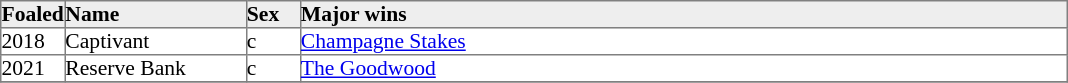<table border="1" cellpadding="0" style="border-collapse: collapse; font-size:90%">
<tr bgcolor="#eeeeee">
<td width="35px"><strong>Foaled</strong></td>
<td width="120px"><strong>Name</strong></td>
<td width="35px"><strong>Sex</strong></td>
<td width="510px"><strong>Major wins</strong></td>
</tr>
<tr>
<td>2018</td>
<td>Captivant</td>
<td>c</td>
<td><a href='#'>Champagne Stakes</a></td>
</tr>
<tr>
<td>2021</td>
<td>Reserve Bank</td>
<td>c</td>
<td><a href='#'>The Goodwood</a></td>
</tr>
<tr>
</tr>
</table>
